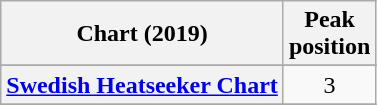<table class="wikitable sortable plainrowheaders" style="text-align:center">
<tr>
<th scope="col">Chart (2019)</th>
<th scope="col">Peak<br>position</th>
</tr>
<tr>
</tr>
<tr>
</tr>
<tr>
<th scope="row"><a href='#'>Swedish Heatseeker Chart</a></th>
<td>3</td>
</tr>
<tr>
</tr>
</table>
